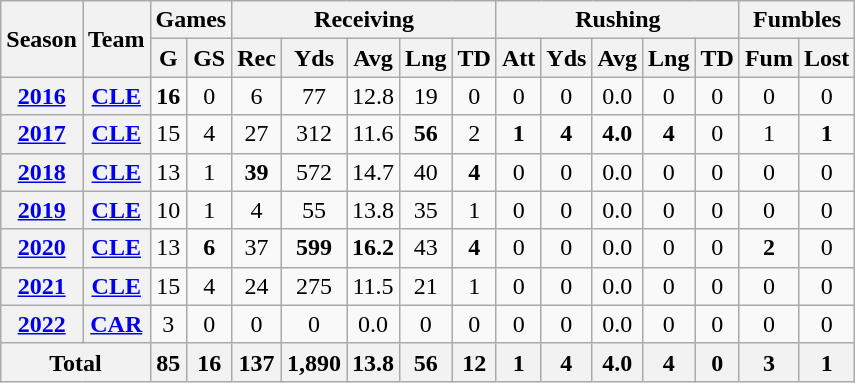<table class=wikitable style="text-align:center;">
<tr>
<th rowspan="2">Season</th>
<th rowspan="2">Team</th>
<th colspan="2">Games</th>
<th colspan="5">Receiving</th>
<th colspan="5">Rushing</th>
<th colspan="2">Fumbles</th>
</tr>
<tr>
<th>G</th>
<th>GS</th>
<th>Rec</th>
<th>Yds</th>
<th>Avg</th>
<th>Lng</th>
<th>TD</th>
<th>Att</th>
<th>Yds</th>
<th>Avg</th>
<th>Lng</th>
<th>TD</th>
<th>Fum</th>
<th>Lost</th>
</tr>
<tr>
<th><a href='#'>2016</a></th>
<th><a href='#'>CLE</a></th>
<td><strong>16</strong></td>
<td>0</td>
<td>6</td>
<td>77</td>
<td>12.8</td>
<td>19</td>
<td>0</td>
<td>0</td>
<td>0</td>
<td>0.0</td>
<td>0</td>
<td>0</td>
<td>0</td>
<td>0</td>
</tr>
<tr>
<th><a href='#'>2017</a></th>
<th><a href='#'>CLE</a></th>
<td>15</td>
<td>4</td>
<td>27</td>
<td>312</td>
<td>11.6</td>
<td><strong>56</strong></td>
<td>2</td>
<td><strong>1</strong></td>
<td><strong>4</strong></td>
<td><strong>4.0</strong></td>
<td><strong>4</strong></td>
<td>0</td>
<td>1</td>
<td><strong>1</strong></td>
</tr>
<tr>
<th><a href='#'>2018</a></th>
<th><a href='#'>CLE</a></th>
<td>13</td>
<td>1</td>
<td><strong>39</strong></td>
<td>572</td>
<td>14.7</td>
<td>40</td>
<td><strong>4</strong></td>
<td>0</td>
<td>0</td>
<td>0.0</td>
<td>0</td>
<td>0</td>
<td>0</td>
<td>0</td>
</tr>
<tr>
<th><a href='#'>2019</a></th>
<th><a href='#'>CLE</a></th>
<td>10</td>
<td>1</td>
<td>4</td>
<td>55</td>
<td>13.8</td>
<td>35</td>
<td>1</td>
<td>0</td>
<td>0</td>
<td>0.0</td>
<td>0</td>
<td>0</td>
<td>0</td>
<td>0</td>
</tr>
<tr>
<th><a href='#'>2020</a></th>
<th><a href='#'>CLE</a></th>
<td>13</td>
<td><strong>6</strong></td>
<td>37</td>
<td><strong>599</strong></td>
<td><strong>16.2</strong></td>
<td>43</td>
<td><strong>4</strong></td>
<td>0</td>
<td>0</td>
<td>0.0</td>
<td>0</td>
<td>0</td>
<td><strong>2</strong></td>
<td>0</td>
</tr>
<tr>
<th><a href='#'>2021</a></th>
<th><a href='#'>CLE</a></th>
<td>15</td>
<td>4</td>
<td>24</td>
<td>275</td>
<td>11.5</td>
<td>21</td>
<td>1</td>
<td>0</td>
<td>0</td>
<td>0.0</td>
<td>0</td>
<td>0</td>
<td>0</td>
<td>0</td>
</tr>
<tr>
<th><a href='#'>2022</a></th>
<th><a href='#'>CAR</a></th>
<td>3</td>
<td>0</td>
<td>0</td>
<td>0</td>
<td>0.0</td>
<td>0</td>
<td>0</td>
<td>0</td>
<td>0</td>
<td>0.0</td>
<td>0</td>
<td>0</td>
<td>0</td>
<td>0</td>
</tr>
<tr>
<th colspan="2">Total</th>
<th>85</th>
<th>16</th>
<th>137</th>
<th>1,890</th>
<th>13.8</th>
<th>56</th>
<th>12</th>
<th>1</th>
<th>4</th>
<th>4.0</th>
<th>4</th>
<th>0</th>
<th>3</th>
<th>1</th>
</tr>
</table>
